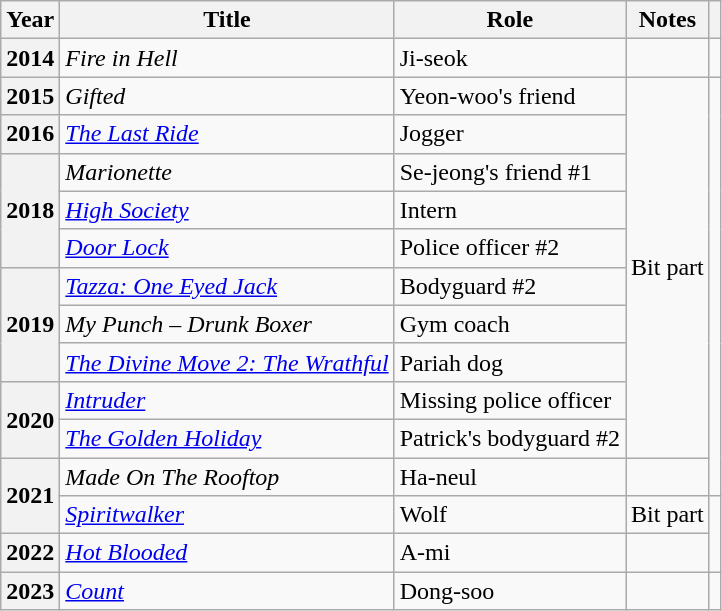<table class="wikitable plainrowheaders sortable">
<tr>
<th scope="col">Year</th>
<th scope="col">Title</th>
<th scope="col">Role</th>
<th scope="col">Notes</th>
<th scope="col" class="unsortable"></th>
</tr>
<tr>
<th scope="row">2014</th>
<td><em>Fire in Hell</em></td>
<td>Ji-seok</td>
<td></td>
<td></td>
</tr>
<tr>
<th scope="row">2015</th>
<td><em>Gifted</em></td>
<td>Yeon-woo's friend</td>
<td rowspan="10">Bit part</td>
<td rowspan="11"></td>
</tr>
<tr>
<th scope="row">2016</th>
<td><em><a href='#'>The Last Ride</a></em></td>
<td>Jogger</td>
</tr>
<tr>
<th rowspan="3" scope="row">2018</th>
<td><em>Marionette</em></td>
<td>Se-jeong's friend #1</td>
</tr>
<tr>
<td><em><a href='#'>High Society</a></em></td>
<td>Intern</td>
</tr>
<tr>
<td><em><a href='#'>Door Lock</a></em></td>
<td>Police officer #2</td>
</tr>
<tr>
<th rowspan="3" scope="row">2019</th>
<td><em><a href='#'>Tazza: One Eyed Jack</a></em></td>
<td>Bodyguard #2</td>
</tr>
<tr>
<td><em>My Punch – Drunk Boxer</em></td>
<td>Gym coach</td>
</tr>
<tr>
<td><em><a href='#'>The Divine Move 2: The Wrathful</a></em></td>
<td>Pariah dog</td>
</tr>
<tr>
<th rowspan="2" scope="row">2020</th>
<td><em><a href='#'>Intruder</a></em></td>
<td>Missing police officer</td>
</tr>
<tr>
<td><em><a href='#'>The Golden Holiday</a></em></td>
<td>Patrick's bodyguard #2</td>
</tr>
<tr>
<th rowspan="2" scope="row">2021</th>
<td><em>Made On The Rooftop</em></td>
<td>Ha-neul</td>
<td></td>
</tr>
<tr>
<td><em><a href='#'>Spiritwalker</a></em></td>
<td>Wolf</td>
<td>Bit part</td>
<td rowspan="2"></td>
</tr>
<tr>
<th scope="row">2022</th>
<td><em><a href='#'>Hot Blooded</a></em></td>
<td>A-mi</td>
<td></td>
</tr>
<tr>
<th scope="row">2023</th>
<td><em><a href='#'>Count</a></em></td>
<td>Dong-soo</td>
<td></td>
<td></td>
</tr>
</table>
